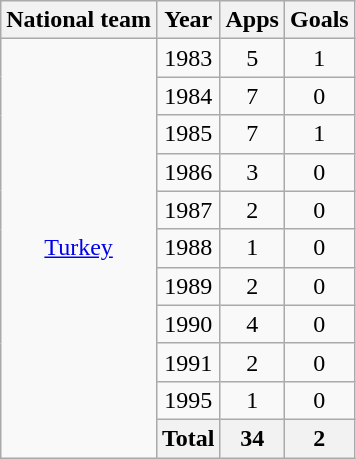<table class="wikitable" style="text-align:center">
<tr>
<th>National team</th>
<th>Year</th>
<th>Apps</th>
<th>Goals</th>
</tr>
<tr>
<td rowspan="11"><a href='#'>Turkey</a></td>
<td>1983</td>
<td>5</td>
<td>1</td>
</tr>
<tr>
<td>1984</td>
<td>7</td>
<td>0</td>
</tr>
<tr>
<td>1985</td>
<td>7</td>
<td>1</td>
</tr>
<tr>
<td>1986</td>
<td>3</td>
<td>0</td>
</tr>
<tr>
<td>1987</td>
<td>2</td>
<td>0</td>
</tr>
<tr>
<td>1988</td>
<td>1</td>
<td>0</td>
</tr>
<tr>
<td>1989</td>
<td>2</td>
<td>0</td>
</tr>
<tr>
<td>1990</td>
<td>4</td>
<td>0</td>
</tr>
<tr>
<td>1991</td>
<td>2</td>
<td>0</td>
</tr>
<tr>
<td>1995</td>
<td>1</td>
<td>0</td>
</tr>
<tr>
<th>Total</th>
<th>34</th>
<th>2</th>
</tr>
</table>
